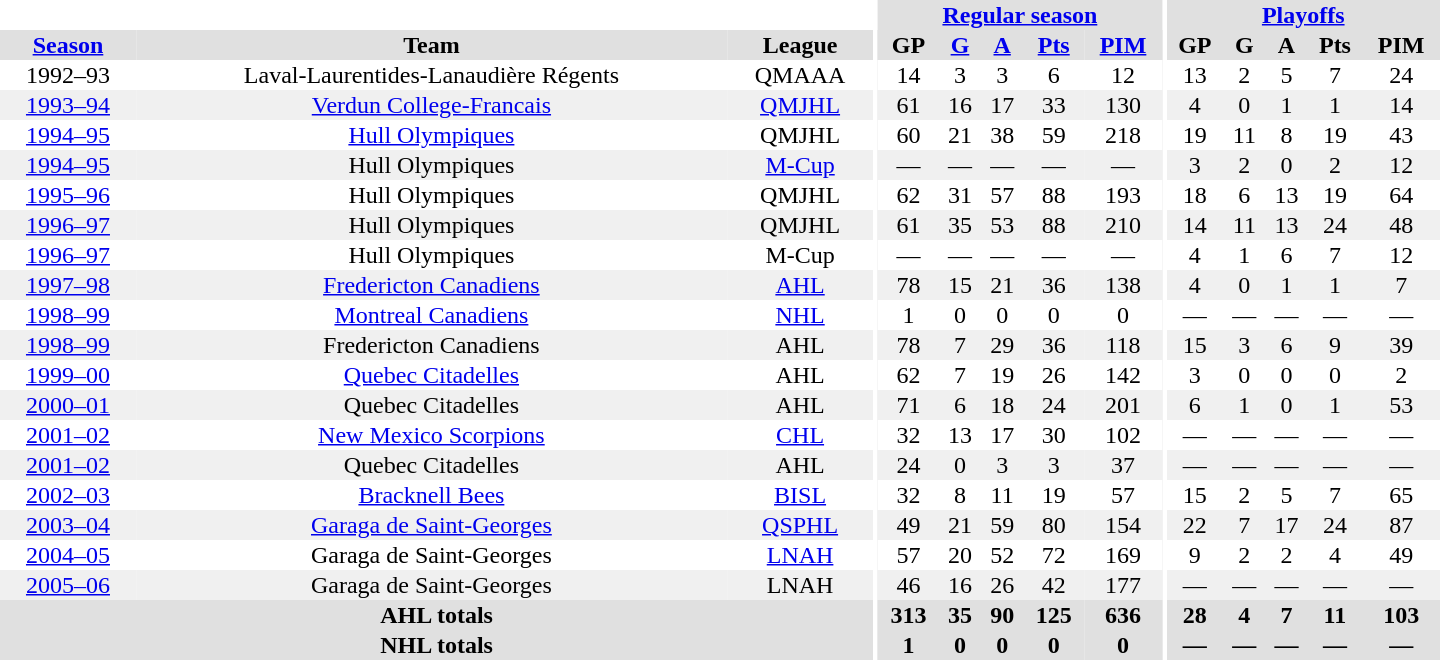<table border="0" cellpadding="1" cellspacing="0" style="text-align:center; width:60em">
<tr bgcolor="#e0e0e0">
<th colspan="3" bgcolor="#ffffff"></th>
<th rowspan="100" bgcolor="#ffffff"></th>
<th colspan="5"><a href='#'>Regular season</a></th>
<th rowspan="100" bgcolor="#ffffff"></th>
<th colspan="5"><a href='#'>Playoffs</a></th>
</tr>
<tr bgcolor="#e0e0e0">
<th><a href='#'>Season</a></th>
<th>Team</th>
<th>League</th>
<th>GP</th>
<th><a href='#'>G</a></th>
<th><a href='#'>A</a></th>
<th><a href='#'>Pts</a></th>
<th><a href='#'>PIM</a></th>
<th>GP</th>
<th>G</th>
<th>A</th>
<th>Pts</th>
<th>PIM</th>
</tr>
<tr>
<td>1992–93</td>
<td>Laval-Laurentides-Lanaudière Régents</td>
<td>QMAAA</td>
<td>14</td>
<td>3</td>
<td>3</td>
<td>6</td>
<td>12</td>
<td>13</td>
<td>2</td>
<td>5</td>
<td>7</td>
<td>24</td>
</tr>
<tr bgcolor="#f0f0f0">
<td><a href='#'>1993–94</a></td>
<td><a href='#'>Verdun College-Francais</a></td>
<td><a href='#'>QMJHL</a></td>
<td>61</td>
<td>16</td>
<td>17</td>
<td>33</td>
<td>130</td>
<td>4</td>
<td>0</td>
<td>1</td>
<td>1</td>
<td>14</td>
</tr>
<tr>
<td><a href='#'>1994–95</a></td>
<td><a href='#'>Hull Olympiques</a></td>
<td>QMJHL</td>
<td>60</td>
<td>21</td>
<td>38</td>
<td>59</td>
<td>218</td>
<td>19</td>
<td>11</td>
<td>8</td>
<td>19</td>
<td>43</td>
</tr>
<tr bgcolor="#f0f0f0">
<td><a href='#'>1994–95</a></td>
<td>Hull Olympiques</td>
<td><a href='#'>M-Cup</a></td>
<td>—</td>
<td>—</td>
<td>—</td>
<td>—</td>
<td>—</td>
<td>3</td>
<td>2</td>
<td>0</td>
<td>2</td>
<td>12</td>
</tr>
<tr>
<td><a href='#'>1995–96</a></td>
<td>Hull Olympiques</td>
<td>QMJHL</td>
<td>62</td>
<td>31</td>
<td>57</td>
<td>88</td>
<td>193</td>
<td>18</td>
<td>6</td>
<td>13</td>
<td>19</td>
<td>64</td>
</tr>
<tr bgcolor="#f0f0f0">
<td><a href='#'>1996–97</a></td>
<td>Hull Olympiques</td>
<td>QMJHL</td>
<td>61</td>
<td>35</td>
<td>53</td>
<td>88</td>
<td>210</td>
<td>14</td>
<td>11</td>
<td>13</td>
<td>24</td>
<td>48</td>
</tr>
<tr>
<td><a href='#'>1996–97</a></td>
<td>Hull Olympiques</td>
<td>M-Cup</td>
<td>—</td>
<td>—</td>
<td>—</td>
<td>—</td>
<td>—</td>
<td>4</td>
<td>1</td>
<td>6</td>
<td>7</td>
<td>12</td>
</tr>
<tr bgcolor="#f0f0f0">
<td><a href='#'>1997–98</a></td>
<td><a href='#'>Fredericton Canadiens</a></td>
<td><a href='#'>AHL</a></td>
<td>78</td>
<td>15</td>
<td>21</td>
<td>36</td>
<td>138</td>
<td>4</td>
<td>0</td>
<td>1</td>
<td>1</td>
<td>7</td>
</tr>
<tr>
<td><a href='#'>1998–99</a></td>
<td><a href='#'>Montreal Canadiens</a></td>
<td><a href='#'>NHL</a></td>
<td>1</td>
<td>0</td>
<td>0</td>
<td>0</td>
<td>0</td>
<td>—</td>
<td>—</td>
<td>—</td>
<td>—</td>
<td>—</td>
</tr>
<tr bgcolor="#f0f0f0">
<td><a href='#'>1998–99</a></td>
<td>Fredericton Canadiens</td>
<td>AHL</td>
<td>78</td>
<td>7</td>
<td>29</td>
<td>36</td>
<td>118</td>
<td>15</td>
<td>3</td>
<td>6</td>
<td>9</td>
<td>39</td>
</tr>
<tr>
<td><a href='#'>1999–00</a></td>
<td><a href='#'>Quebec Citadelles</a></td>
<td>AHL</td>
<td>62</td>
<td>7</td>
<td>19</td>
<td>26</td>
<td>142</td>
<td>3</td>
<td>0</td>
<td>0</td>
<td>0</td>
<td>2</td>
</tr>
<tr bgcolor="#f0f0f0">
<td><a href='#'>2000–01</a></td>
<td>Quebec Citadelles</td>
<td>AHL</td>
<td>71</td>
<td>6</td>
<td>18</td>
<td>24</td>
<td>201</td>
<td>6</td>
<td>1</td>
<td>0</td>
<td>1</td>
<td>53</td>
</tr>
<tr>
<td><a href='#'>2001–02</a></td>
<td><a href='#'>New Mexico Scorpions</a></td>
<td><a href='#'>CHL</a></td>
<td>32</td>
<td>13</td>
<td>17</td>
<td>30</td>
<td>102</td>
<td>—</td>
<td>—</td>
<td>—</td>
<td>—</td>
<td>—</td>
</tr>
<tr bgcolor="#f0f0f0">
<td><a href='#'>2001–02</a></td>
<td>Quebec Citadelles</td>
<td>AHL</td>
<td>24</td>
<td>0</td>
<td>3</td>
<td>3</td>
<td>37</td>
<td>—</td>
<td>—</td>
<td>—</td>
<td>—</td>
<td>—</td>
</tr>
<tr>
<td><a href='#'>2002–03</a></td>
<td><a href='#'>Bracknell Bees</a></td>
<td><a href='#'>BISL</a></td>
<td>32</td>
<td>8</td>
<td>11</td>
<td>19</td>
<td>57</td>
<td>15</td>
<td>2</td>
<td>5</td>
<td>7</td>
<td>65</td>
</tr>
<tr bgcolor="#f0f0f0">
<td><a href='#'>2003–04</a></td>
<td><a href='#'>Garaga de Saint-Georges</a></td>
<td><a href='#'>QSPHL</a></td>
<td>49</td>
<td>21</td>
<td>59</td>
<td>80</td>
<td>154</td>
<td>22</td>
<td>7</td>
<td>17</td>
<td>24</td>
<td>87</td>
</tr>
<tr>
<td><a href='#'>2004–05</a></td>
<td>Garaga de Saint-Georges</td>
<td><a href='#'>LNAH</a></td>
<td>57</td>
<td>20</td>
<td>52</td>
<td>72</td>
<td>169</td>
<td>9</td>
<td>2</td>
<td>2</td>
<td>4</td>
<td>49</td>
</tr>
<tr bgcolor="#f0f0f0">
<td><a href='#'>2005–06</a></td>
<td>Garaga de Saint-Georges</td>
<td>LNAH</td>
<td>46</td>
<td>16</td>
<td>26</td>
<td>42</td>
<td>177</td>
<td>—</td>
<td>—</td>
<td>—</td>
<td>—</td>
<td>—</td>
</tr>
<tr bgcolor="#e0e0e0">
<th colspan="3">AHL totals</th>
<th>313</th>
<th>35</th>
<th>90</th>
<th>125</th>
<th>636</th>
<th>28</th>
<th>4</th>
<th>7</th>
<th>11</th>
<th>103</th>
</tr>
<tr bgcolor="#e0e0e0">
<th colspan="3">NHL totals</th>
<th>1</th>
<th>0</th>
<th>0</th>
<th>0</th>
<th>0</th>
<th>—</th>
<th>—</th>
<th>—</th>
<th>—</th>
<th>—</th>
</tr>
</table>
